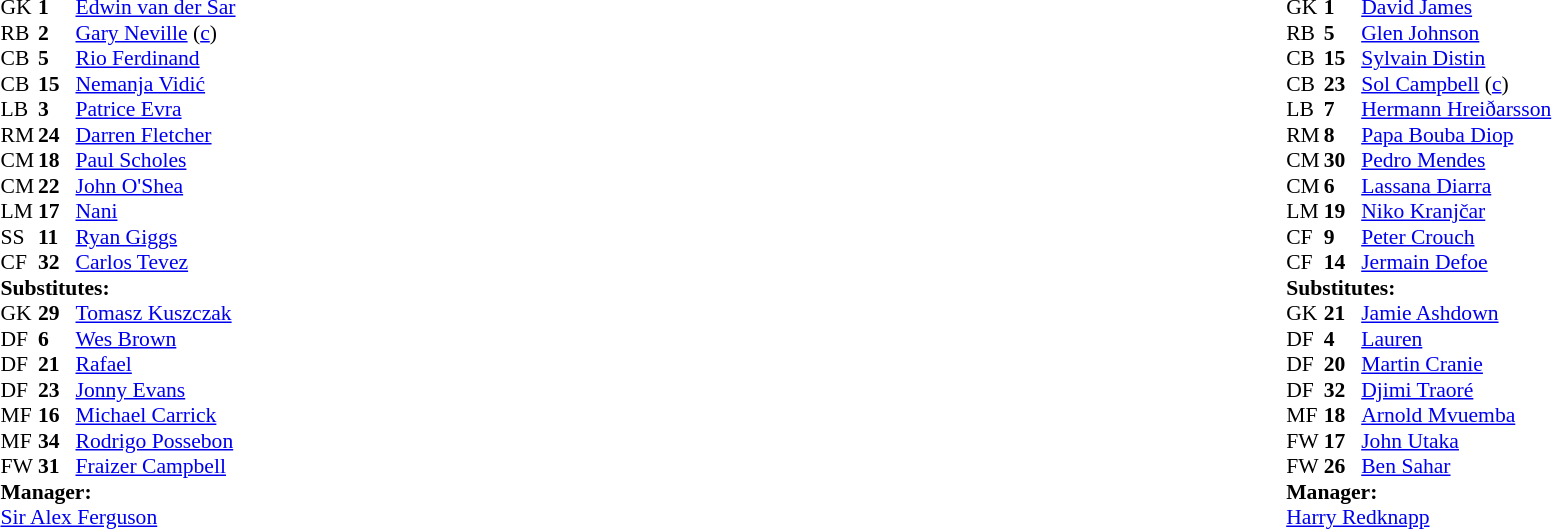<table style="width:100%;">
<tr>
<td style="vertical-align:top; width:50%;"><br><table style="font-size: 90%" cellspacing="0" cellpadding="0">
<tr>
<th width="25"></th>
<th width="25"></th>
</tr>
<tr>
<td>GK</td>
<td><strong>1</strong></td>
<td> <a href='#'>Edwin van der Sar</a></td>
</tr>
<tr>
<td>RB</td>
<td><strong>2</strong></td>
<td> <a href='#'>Gary Neville</a> (<a href='#'>c</a>)</td>
<td></td>
<td></td>
</tr>
<tr>
<td>CB</td>
<td><strong>5</strong></td>
<td> <a href='#'>Rio Ferdinand</a></td>
</tr>
<tr>
<td>CB</td>
<td><strong>15</strong></td>
<td> <a href='#'>Nemanja Vidić</a></td>
<td></td>
</tr>
<tr>
<td>LB</td>
<td><strong>3</strong></td>
<td> <a href='#'>Patrice Evra</a></td>
</tr>
<tr>
<td>RM</td>
<td><strong>24</strong></td>
<td> <a href='#'>Darren Fletcher</a></td>
</tr>
<tr>
<td>CM</td>
<td><strong>18</strong></td>
<td> <a href='#'>Paul Scholes</a></td>
</tr>
<tr>
<td>CM</td>
<td><strong>22</strong></td>
<td> <a href='#'>John O'Shea</a></td>
<td></td>
<td></td>
</tr>
<tr>
<td>LM</td>
<td><strong>17</strong></td>
<td> <a href='#'>Nani</a></td>
<td></td>
<td></td>
</tr>
<tr>
<td>SS</td>
<td><strong>11</strong></td>
<td> <a href='#'>Ryan Giggs</a></td>
</tr>
<tr>
<td>CF</td>
<td><strong>32</strong></td>
<td> <a href='#'>Carlos Tevez</a></td>
</tr>
<tr>
<td colspan="3"><strong>Substitutes:</strong></td>
</tr>
<tr>
<td>GK</td>
<td><strong>29</strong></td>
<td> <a href='#'>Tomasz Kuszczak</a></td>
</tr>
<tr>
<td>DF</td>
<td><strong>6</strong></td>
<td> <a href='#'>Wes Brown</a></td>
<td></td>
<td></td>
</tr>
<tr>
<td>DF</td>
<td><strong>21</strong></td>
<td> <a href='#'>Rafael</a></td>
</tr>
<tr>
<td>DF</td>
<td><strong>23</strong></td>
<td> <a href='#'>Jonny Evans</a></td>
</tr>
<tr>
<td>MF</td>
<td><strong>16</strong></td>
<td> <a href='#'>Michael Carrick</a></td>
<td></td>
<td></td>
</tr>
<tr>
<td>MF</td>
<td><strong>34</strong></td>
<td> <a href='#'>Rodrigo Possebon</a></td>
</tr>
<tr>
<td>FW</td>
<td><strong>31</strong></td>
<td> <a href='#'>Fraizer Campbell</a></td>
<td></td>
<td></td>
</tr>
<tr>
<td colspan="3"><strong>Manager:</strong></td>
</tr>
<tr>
<td colspan="3"> <a href='#'>Sir Alex Ferguson</a></td>
</tr>
</table>
</td>
<td style="vertical-align:top"></td>
<td style="vertical-align:top;width:50%"><br><table cellspacing="0" cellpadding="0" style="font-size:90%; margin:auto;">
<tr>
<th width="25"></th>
<th width="25"></th>
</tr>
<tr>
<td>GK</td>
<td><strong>1</strong></td>
<td> <a href='#'>David James</a></td>
</tr>
<tr>
<td>RB</td>
<td><strong>5</strong></td>
<td> <a href='#'>Glen Johnson</a></td>
</tr>
<tr>
<td>CB</td>
<td><strong>15</strong></td>
<td> <a href='#'>Sylvain Distin</a></td>
<td></td>
</tr>
<tr>
<td>CB</td>
<td><strong>23</strong></td>
<td> <a href='#'>Sol Campbell</a> (<a href='#'>c</a>)</td>
</tr>
<tr>
<td>LB</td>
<td><strong>7</strong></td>
<td> <a href='#'>Hermann Hreiðarsson</a></td>
<td></td>
<td></td>
</tr>
<tr>
<td>RM</td>
<td><strong>8</strong></td>
<td> <a href='#'>Papa Bouba Diop</a></td>
</tr>
<tr>
<td>CM</td>
<td><strong>30</strong></td>
<td> <a href='#'>Pedro Mendes</a></td>
<td></td>
<td></td>
</tr>
<tr>
<td>CM</td>
<td><strong>6</strong></td>
<td> <a href='#'>Lassana Diarra</a></td>
</tr>
<tr>
<td>LM</td>
<td><strong>19</strong></td>
<td> <a href='#'>Niko Kranjčar</a></td>
<td></td>
<td></td>
</tr>
<tr>
<td>CF</td>
<td><strong>9</strong></td>
<td> <a href='#'>Peter Crouch</a></td>
</tr>
<tr>
<td>CF</td>
<td><strong>14</strong></td>
<td> <a href='#'>Jermain Defoe</a></td>
</tr>
<tr>
<td colspan="3"><strong>Substitutes:</strong></td>
</tr>
<tr>
<td>GK</td>
<td><strong>21</strong></td>
<td> <a href='#'>Jamie Ashdown</a></td>
</tr>
<tr>
<td>DF</td>
<td><strong>4</strong></td>
<td> <a href='#'>Lauren</a></td>
<td></td>
<td></td>
</tr>
<tr>
<td>DF</td>
<td><strong>20</strong></td>
<td> <a href='#'>Martin Cranie</a></td>
</tr>
<tr>
<td>DF</td>
<td><strong>32</strong></td>
<td> <a href='#'>Djimi Traoré</a></td>
</tr>
<tr>
<td>MF</td>
<td><strong>18</strong></td>
<td> <a href='#'>Arnold Mvuemba</a></td>
<td></td>
<td></td>
</tr>
<tr>
<td>FW</td>
<td><strong>17</strong></td>
<td> <a href='#'>John Utaka</a></td>
<td></td>
<td></td>
</tr>
<tr>
<td>FW</td>
<td><strong>26</strong></td>
<td> <a href='#'>Ben Sahar</a></td>
</tr>
<tr>
<td colspan="3"><strong>Manager:</strong></td>
</tr>
<tr>
<td colspan="3"> <a href='#'>Harry Redknapp</a></td>
</tr>
</table>
</td>
</tr>
</table>
